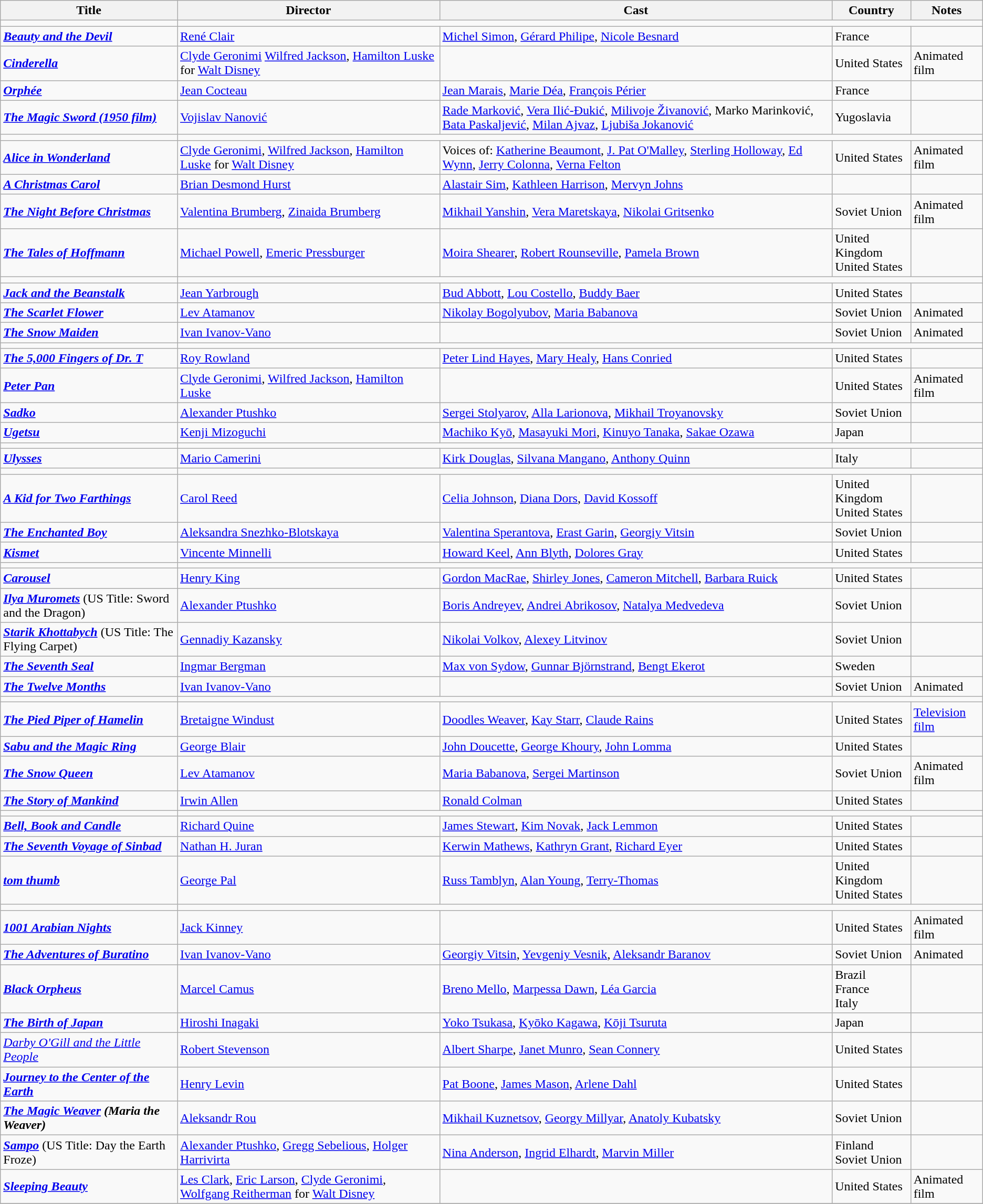<table class="wikitable">
<tr>
<th>Title</th>
<th>Director</th>
<th>Cast</th>
<th>Country</th>
<th>Notes</th>
</tr>
<tr>
<td><strong><a href='#'></a></strong></td>
</tr>
<tr>
<td><strong><em><a href='#'>Beauty and the Devil</a></em></strong></td>
<td><a href='#'>René Clair</a></td>
<td><a href='#'>Michel Simon</a>, <a href='#'>Gérard Philipe</a>, <a href='#'>Nicole Besnard</a></td>
<td>France</td>
<td></td>
</tr>
<tr>
<td><strong><em><a href='#'>Cinderella</a></em></strong></td>
<td><a href='#'>Clyde Geronimi</a> <a href='#'>Wilfred Jackson</a>, <a href='#'>Hamilton Luske</a> for <a href='#'>Walt Disney</a></td>
<td></td>
<td>United States</td>
<td>Animated film</td>
</tr>
<tr>
<td><strong><em><a href='#'>Orphée</a></em></strong></td>
<td><a href='#'>Jean Cocteau</a></td>
<td><a href='#'>Jean Marais</a>, <a href='#'>Marie Déa</a>, <a href='#'>François Périer</a></td>
<td>France</td>
<td></td>
</tr>
<tr>
<td><strong><em><a href='#'>The Magic Sword (1950 film)</a></em></strong></td>
<td><a href='#'>Vojislav Nanović</a></td>
<td><a href='#'>Rade Marković</a>, <a href='#'>Vera Ilić-Đukić</a>, <a href='#'>Milivoje Živanović</a>, Marko Marinković, <a href='#'>Bata Paskaljević</a>, <a href='#'>Milan Ajvaz</a>, <a href='#'>Ljubiša Jokanović</a></td>
<td>Yugoslavia</td>
<td></td>
</tr>
<tr>
<td><strong><a href='#'></a></strong></td>
</tr>
<tr>
<td><strong><em><a href='#'>Alice in Wonderland</a></em></strong></td>
<td><a href='#'>Clyde Geronimi</a>, <a href='#'>Wilfred Jackson</a>, <a href='#'>Hamilton Luske</a> for <a href='#'>Walt Disney</a></td>
<td>Voices of: <a href='#'>Katherine Beaumont</a>, <a href='#'>J. Pat O'Malley</a>, <a href='#'>Sterling Holloway</a>, <a href='#'>Ed Wynn</a>, <a href='#'>Jerry Colonna</a>, <a href='#'>Verna Felton</a></td>
<td>United States</td>
<td>Animated film</td>
</tr>
<tr>
<td><strong><em><a href='#'>A Christmas Carol</a></em></strong></td>
<td><a href='#'>Brian Desmond Hurst</a></td>
<td><a href='#'>Alastair Sim</a>, <a href='#'>Kathleen Harrison</a>, <a href='#'>Mervyn Johns</a></td>
<td></td>
<td></td>
</tr>
<tr>
<td><strong><em><a href='#'>The Night Before Christmas</a></em></strong></td>
<td><a href='#'>Valentina Brumberg</a>, <a href='#'>Zinaida Brumberg</a></td>
<td><a href='#'>Mikhail Yanshin</a>,  <a href='#'>Vera Maretskaya</a>,  <a href='#'>Nikolai Gritsenko</a></td>
<td>Soviet Union</td>
<td>Animated film</td>
</tr>
<tr>
<td><strong><em><a href='#'>The Tales of Hoffmann</a></em></strong></td>
<td><a href='#'>Michael Powell</a>, <a href='#'>Emeric Pressburger</a></td>
<td><a href='#'>Moira Shearer</a>, <a href='#'>Robert Rounseville</a>, <a href='#'>Pamela Brown</a></td>
<td>United Kingdom<br>United States</td>
<td></td>
</tr>
<tr>
<td><strong><a href='#'></a></strong></td>
</tr>
<tr>
<td><strong><em><a href='#'>Jack and the Beanstalk</a></em></strong></td>
<td><a href='#'>Jean Yarbrough</a></td>
<td><a href='#'>Bud Abbott</a>, <a href='#'>Lou Costello</a>, <a href='#'>Buddy Baer</a></td>
<td>United States</td>
<td></td>
</tr>
<tr>
<td><strong><em><a href='#'>The Scarlet Flower</a></em></strong></td>
<td><a href='#'>Lev Atamanov</a></td>
<td><a href='#'>Nikolay Bogolyubov</a>, <a href='#'>Maria Babanova</a></td>
<td>Soviet Union</td>
<td>Animated</td>
</tr>
<tr>
<td><strong><em><a href='#'>The Snow Maiden</a></em></strong></td>
<td><a href='#'>Ivan Ivanov-Vano</a></td>
<td></td>
<td>Soviet Union</td>
<td>Animated</td>
</tr>
<tr>
<td><strong><a href='#'></a></strong></td>
</tr>
<tr>
<td><strong><em><a href='#'>The 5,000 Fingers of Dr. T</a></em></strong></td>
<td><a href='#'>Roy Rowland</a></td>
<td><a href='#'>Peter Lind Hayes</a>, <a href='#'>Mary Healy</a>, <a href='#'>Hans Conried</a></td>
<td>United States</td>
<td></td>
</tr>
<tr>
<td><strong><em><a href='#'>Peter Pan</a></em></strong></td>
<td><a href='#'>Clyde Geronimi</a>, <a href='#'>Wilfred Jackson</a>, <a href='#'>Hamilton Luske</a></td>
<td></td>
<td>United States</td>
<td>Animated film</td>
</tr>
<tr>
<td><strong><em><a href='#'>Sadko</a></em></strong></td>
<td><a href='#'>Alexander Ptushko</a></td>
<td><a href='#'>Sergei Stolyarov</a>, <a href='#'>Alla Larionova</a>, <a href='#'>Mikhail Troyanovsky</a></td>
<td>Soviet Union</td>
<td></td>
</tr>
<tr>
<td><strong><em><a href='#'>Ugetsu</a></em></strong></td>
<td><a href='#'>Kenji Mizoguchi</a></td>
<td><a href='#'>Machiko Kyō</a>, <a href='#'>Masayuki Mori</a>, <a href='#'>Kinuyo Tanaka</a>, <a href='#'>Sakae Ozawa</a></td>
<td>Japan</td>
<td></td>
</tr>
<tr>
<td><strong><a href='#'></a></strong></td>
</tr>
<tr>
<td><strong><em><a href='#'>Ulysses</a></em></strong></td>
<td><a href='#'>Mario Camerini</a></td>
<td><a href='#'>Kirk Douglas</a>, <a href='#'>Silvana Mangano</a>, <a href='#'>Anthony Quinn</a></td>
<td>Italy</td>
<td></td>
</tr>
<tr>
<td><strong><a href='#'></a></strong></td>
</tr>
<tr>
<td><strong><em><a href='#'>A Kid for Two Farthings</a></em></strong></td>
<td><a href='#'>Carol Reed</a></td>
<td><a href='#'>Celia Johnson</a>, <a href='#'>Diana Dors</a>, <a href='#'>David Kossoff</a></td>
<td>United Kingdom<br>United States</td>
<td></td>
</tr>
<tr>
<td><strong><em><a href='#'>The Enchanted Boy</a></em></strong></td>
<td><a href='#'>Aleksandra Snezhko-Blotskaya</a></td>
<td><a href='#'>Valentina Sperantova</a>, <a href='#'>Erast Garin</a>, <a href='#'>Georgiy Vitsin</a></td>
<td>Soviet Union</td>
<td></td>
</tr>
<tr>
<td><strong><em><a href='#'>Kismet</a></em></strong></td>
<td><a href='#'>Vincente Minnelli</a></td>
<td><a href='#'>Howard Keel</a>, <a href='#'>Ann Blyth</a>, <a href='#'>Dolores Gray</a></td>
<td>United States</td>
<td></td>
</tr>
<tr>
<td><strong><a href='#'></a></strong></td>
</tr>
<tr>
<td><strong><em><a href='#'>Carousel</a></em></strong></td>
<td><a href='#'>Henry King</a></td>
<td><a href='#'>Gordon MacRae</a>, <a href='#'>Shirley Jones</a>, <a href='#'>Cameron Mitchell</a>, <a href='#'>Barbara Ruick</a></td>
<td>United States</td>
<td></td>
</tr>
<tr>
<td><strong><em><a href='#'>Ilya Muromets</a></em></strong> (US Title: Sword and the Dragon)</td>
<td><a href='#'>Alexander Ptushko</a></td>
<td><a href='#'>Boris Andreyev</a>, <a href='#'>Andrei Abrikosov</a>, <a href='#'>Natalya Medvedeva</a></td>
<td>Soviet Union</td>
<td></td>
</tr>
<tr>
<td><strong><em><a href='#'>Starik Khottabych</a></em></strong> (US Title: The Flying Carpet)</td>
<td><a href='#'>Gennadiy Kazansky</a></td>
<td><a href='#'>Nikolai Volkov</a>, <a href='#'>Alexey Litvinov</a></td>
<td>Soviet Union</td>
<td></td>
</tr>
<tr>
<td><strong><em><a href='#'>The Seventh Seal</a></em></strong></td>
<td><a href='#'>Ingmar Bergman</a></td>
<td><a href='#'>Max von Sydow</a>, <a href='#'>Gunnar Björnstrand</a>, <a href='#'>Bengt Ekerot</a></td>
<td>Sweden</td>
<td></td>
</tr>
<tr>
<td><strong><em><a href='#'>The Twelve Months</a></em></strong></td>
<td><a href='#'>Ivan Ivanov-Vano</a></td>
<td></td>
<td>Soviet Union</td>
<td>Animated</td>
</tr>
<tr>
<td><strong><a href='#'></a></strong></td>
</tr>
<tr>
<td><strong><em><a href='#'>The Pied Piper of Hamelin</a></em></strong></td>
<td><a href='#'>Bretaigne Windust</a></td>
<td><a href='#'>Doodles Weaver</a>, <a href='#'>Kay Starr</a>, <a href='#'>Claude Rains</a></td>
<td>United States</td>
<td><a href='#'>Television film</a></td>
</tr>
<tr>
<td><strong><em><a href='#'>Sabu and the Magic Ring</a></em></strong></td>
<td><a href='#'>George Blair</a></td>
<td><a href='#'>John Doucette</a>, <a href='#'>George Khoury</a>, <a href='#'>John Lomma</a></td>
<td>United States</td>
<td></td>
</tr>
<tr>
<td><strong><em><a href='#'>The Snow Queen</a></em></strong></td>
<td><a href='#'>Lev Atamanov</a></td>
<td><a href='#'>Maria Babanova</a>, <a href='#'>Sergei Martinson</a></td>
<td>Soviet Union</td>
<td>Animated film</td>
</tr>
<tr>
<td><strong><em><a href='#'>The Story of Mankind</a></em></strong></td>
<td><a href='#'>Irwin Allen</a></td>
<td><a href='#'>Ronald Colman</a></td>
<td>United States</td>
<td></td>
</tr>
<tr>
<td><strong><a href='#'></a></strong></td>
</tr>
<tr>
<td><strong><em><a href='#'>Bell, Book and Candle</a></em></strong></td>
<td><a href='#'>Richard Quine</a></td>
<td><a href='#'>James Stewart</a>, <a href='#'>Kim Novak</a>, <a href='#'>Jack Lemmon</a></td>
<td>United States</td>
<td></td>
</tr>
<tr>
<td><strong><em><a href='#'>The Seventh Voyage of Sinbad</a></em></strong></td>
<td><a href='#'>Nathan H. Juran</a></td>
<td><a href='#'>Kerwin Mathews</a>, <a href='#'>Kathryn Grant</a>, <a href='#'>Richard Eyer</a></td>
<td>United States</td>
<td></td>
</tr>
<tr>
<td><strong><em><a href='#'>tom thumb</a></em></strong></td>
<td><a href='#'>George Pal</a></td>
<td><a href='#'>Russ Tamblyn</a>, <a href='#'>Alan Young</a>, <a href='#'>Terry-Thomas</a></td>
<td>United Kingdom<br>United States</td>
<td></td>
</tr>
<tr>
<td><strong><a href='#'></a></strong></td>
</tr>
<tr>
<td><strong><em><a href='#'>1001 Arabian Nights</a></em></strong></td>
<td><a href='#'>Jack Kinney</a></td>
<td></td>
<td>United States</td>
<td>Animated film</td>
</tr>
<tr>
<td><strong><em><a href='#'>The Adventures of Buratino</a></em></strong></td>
<td><a href='#'>Ivan Ivanov-Vano</a></td>
<td><a href='#'>Georgiy Vitsin</a>,  <a href='#'>Yevgeniy Vesnik</a>,  <a href='#'>Aleksandr Baranov</a></td>
<td>Soviet Union</td>
<td>Animated</td>
</tr>
<tr>
<td><strong><em><a href='#'>Black Orpheus</a></em></strong></td>
<td><a href='#'>Marcel Camus</a></td>
<td><a href='#'>Breno Mello</a>, <a href='#'>Marpessa Dawn</a>, <a href='#'>Léa Garcia</a></td>
<td>Brazil<br>France<br>Italy</td>
<td></td>
</tr>
<tr>
<td><strong><em><a href='#'>The Birth of Japan</a></em></strong></td>
<td><a href='#'>Hiroshi Inagaki</a></td>
<td><a href='#'>Yoko Tsukasa</a>, <a href='#'>Kyōko Kagawa</a>, <a href='#'>Kōji Tsuruta</a></td>
<td>Japan</td>
<td></td>
</tr>
<tr>
<td><em><a href='#'>Darby O'Gill and the Little People</a></em></td>
<td><a href='#'>Robert Stevenson</a></td>
<td><a href='#'>Albert Sharpe</a>, <a href='#'>Janet Munro</a>, <a href='#'>Sean Connery</a></td>
<td>United States</td>
<td></td>
</tr>
<tr>
<td><strong><em><a href='#'>Journey to the Center of the Earth</a></em></strong></td>
<td><a href='#'>Henry Levin</a></td>
<td><a href='#'>Pat Boone</a>, <a href='#'>James Mason</a>, <a href='#'>Arlene Dahl</a></td>
<td>United States</td>
<td></td>
</tr>
<tr>
<td><strong><em><a href='#'>The Magic Weaver</a> (Maria the Weaver)</em></strong></td>
<td><a href='#'>Aleksandr Rou</a></td>
<td><a href='#'>Mikhail Kuznetsov</a>, <a href='#'>Georgy Millyar</a>, <a href='#'>Anatoly Kubatsky</a></td>
<td>Soviet Union</td>
<td></td>
</tr>
<tr>
<td><strong><em><a href='#'>Sampo</a></em></strong> (US Title: Day the Earth Froze)</td>
<td><a href='#'>Alexander Ptushko</a>, <a href='#'>Gregg Sebelious</a>, <a href='#'>Holger Harrivirta</a></td>
<td><a href='#'>Nina Anderson</a>, <a href='#'>Ingrid Elhardt</a>, <a href='#'>Marvin Miller</a></td>
<td>Finland<br>Soviet Union</td>
<td></td>
</tr>
<tr>
<td><strong><em><a href='#'>Sleeping Beauty</a></em></strong></td>
<td><a href='#'>Les Clark</a>, <a href='#'>Eric Larson</a>, <a href='#'>Clyde Geronimi</a>, <a href='#'>Wolfgang Reitherman</a> for <a href='#'>Walt Disney</a></td>
<td></td>
<td>United States</td>
<td>Animated film</td>
</tr>
<tr>
</tr>
</table>
